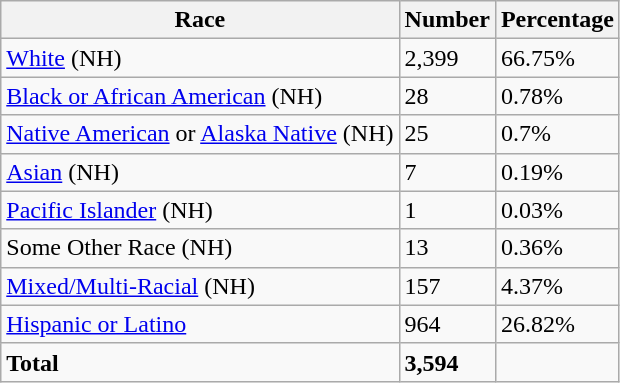<table class="wikitable">
<tr>
<th>Race</th>
<th>Number</th>
<th>Percentage</th>
</tr>
<tr>
<td><a href='#'>White</a> (NH)</td>
<td>2,399</td>
<td>66.75%</td>
</tr>
<tr>
<td><a href='#'>Black or African American</a> (NH)</td>
<td>28</td>
<td>0.78%</td>
</tr>
<tr>
<td><a href='#'>Native American</a> or <a href='#'>Alaska Native</a> (NH)</td>
<td>25</td>
<td>0.7%</td>
</tr>
<tr>
<td><a href='#'>Asian</a> (NH)</td>
<td>7</td>
<td>0.19%</td>
</tr>
<tr>
<td><a href='#'>Pacific Islander</a> (NH)</td>
<td>1</td>
<td>0.03%</td>
</tr>
<tr>
<td>Some Other Race (NH)</td>
<td>13</td>
<td>0.36%</td>
</tr>
<tr>
<td><a href='#'>Mixed/Multi-Racial</a> (NH)</td>
<td>157</td>
<td>4.37%</td>
</tr>
<tr>
<td><a href='#'>Hispanic or Latino</a></td>
<td>964</td>
<td>26.82%</td>
</tr>
<tr>
<td><strong>Total</strong></td>
<td><strong>3,594</strong></td>
<td></td>
</tr>
</table>
